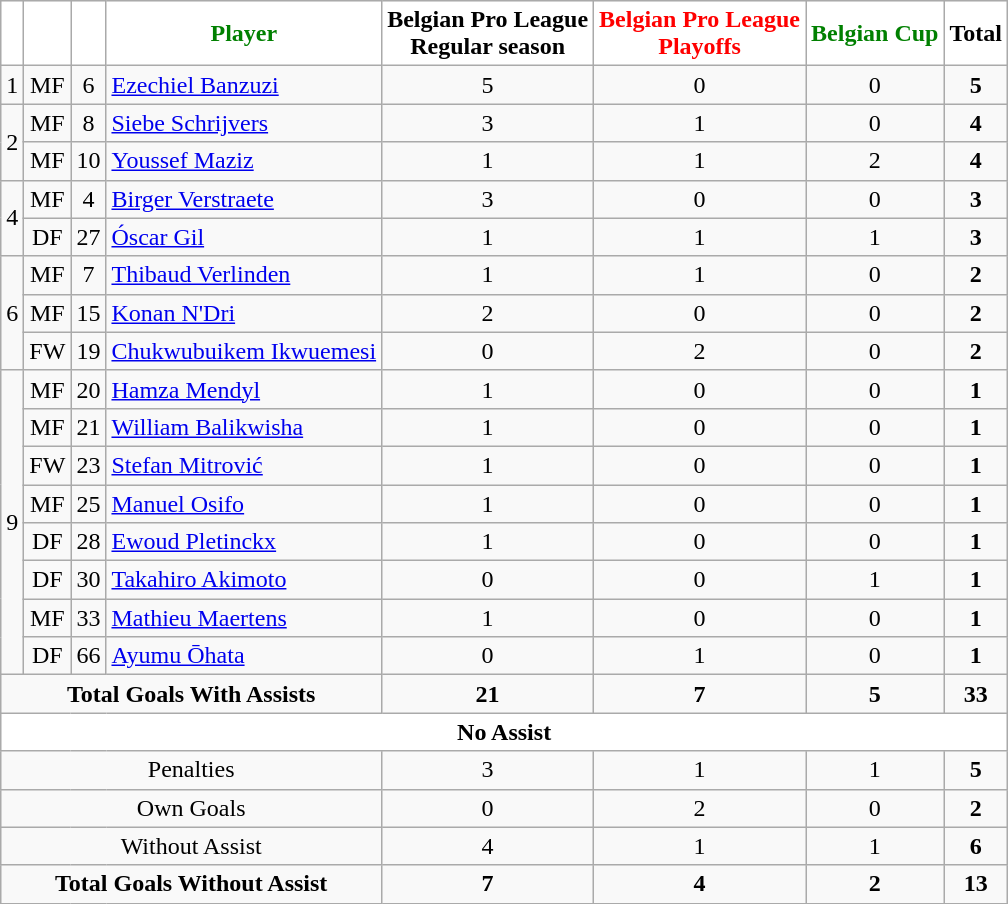<table class="wikitable" style="text-align:center">
<tr>
<th style="background:#ffffff; color:green;"></th>
<th style="background:#ffffff; color:black;"></th>
<th style="background:#ffffff; color:red;"></th>
<th style="background:#ffffff; color:green;">Player</th>
<th style="background:#ffffff; color:black;">Belgian Pro League<br>Regular season</th>
<th style="background:#ffffff; color:red;">Belgian Pro League<br>Playoffs</th>
<th style="background:#ffffff; color:green;">Belgian Cup</th>
<th style="background:#ffffff; color:black;"><strong>Total</strong></th>
</tr>
<tr>
<td rowspan="1">1</td>
<td>MF</td>
<td>6</td>
<td align=left> <a href='#'>Ezechiel Banzuzi</a></td>
<td>5</td>
<td>0</td>
<td>0</td>
<td><strong>5</strong></td>
</tr>
<tr>
<td rowspan="2">2</td>
<td>MF</td>
<td>8</td>
<td align=left> <a href='#'>Siebe Schrijvers</a></td>
<td>3</td>
<td>1</td>
<td>0</td>
<td><strong>4</strong></td>
</tr>
<tr>
<td>MF</td>
<td>10</td>
<td align=left> <a href='#'>Youssef Maziz</a></td>
<td>1</td>
<td>1</td>
<td>2</td>
<td><strong>4</strong></td>
</tr>
<tr>
<td rowspan="2">4</td>
<td>MF</td>
<td>4</td>
<td align=left> <a href='#'>Birger Verstraete</a></td>
<td>3</td>
<td>0</td>
<td>0</td>
<td><strong>3</strong></td>
</tr>
<tr>
<td>DF</td>
<td>27</td>
<td align=left> <a href='#'>Óscar Gil</a></td>
<td>1</td>
<td>1</td>
<td>1</td>
<td><strong>3</strong></td>
</tr>
<tr>
<td rowspan="3">6</td>
<td>MF</td>
<td>7</td>
<td align=left> <a href='#'>Thibaud Verlinden</a></td>
<td>1</td>
<td>1</td>
<td>0</td>
<td><strong>2</strong></td>
</tr>
<tr>
<td>MF</td>
<td>15</td>
<td align=left> <a href='#'>Konan N'Dri</a></td>
<td>2</td>
<td>0</td>
<td>0</td>
<td><strong>2</strong></td>
</tr>
<tr>
<td>FW</td>
<td>19</td>
<td align=left> <a href='#'>Chukwubuikem Ikwuemesi</a></td>
<td>0</td>
<td>2</td>
<td>0</td>
<td><strong>2</strong></td>
</tr>
<tr>
<td rowspan="8">9</td>
<td>MF</td>
<td>20</td>
<td align=left> <a href='#'>Hamza Mendyl</a></td>
<td>1</td>
<td>0</td>
<td>0</td>
<td><strong>1</strong></td>
</tr>
<tr>
<td>MF</td>
<td>21</td>
<td align=left> <a href='#'>William Balikwisha</a></td>
<td>1</td>
<td>0</td>
<td>0</td>
<td><strong>1</strong></td>
</tr>
<tr>
<td>FW</td>
<td>23</td>
<td align=left> <a href='#'>Stefan Mitrović</a></td>
<td>1</td>
<td>0</td>
<td>0</td>
<td><strong>1</strong></td>
</tr>
<tr>
<td>MF</td>
<td>25</td>
<td align=left> <a href='#'>Manuel Osifo</a></td>
<td>1</td>
<td>0</td>
<td>0</td>
<td><strong>1</strong></td>
</tr>
<tr>
<td>DF</td>
<td>28</td>
<td align=left> <a href='#'>Ewoud Pletinckx</a></td>
<td>1</td>
<td>0</td>
<td>0</td>
<td><strong>1</strong></td>
</tr>
<tr>
<td>DF</td>
<td>30</td>
<td align=left> <a href='#'>Takahiro Akimoto</a></td>
<td>0</td>
<td>0</td>
<td>1</td>
<td><strong>1</strong></td>
</tr>
<tr>
<td>MF</td>
<td>33</td>
<td align=left> <a href='#'>Mathieu Maertens</a></td>
<td>1</td>
<td>0</td>
<td>0</td>
<td><strong>1</strong></td>
</tr>
<tr>
<td>DF</td>
<td>66</td>
<td align=left> <a href='#'>Ayumu Ōhata</a></td>
<td>0</td>
<td>1</td>
<td>0</td>
<td><strong>1</strong></td>
</tr>
<tr>
<td colspan="4"><strong>Total Goals With Assists</strong></td>
<td><strong>21</strong></td>
<td><strong>7</strong></td>
<td><strong>5</strong></td>
<td><strong>33</strong></td>
</tr>
<tr>
<th style="background:#ffffff; color:black;" colspan="8">No Assist</th>
</tr>
<tr>
<td colspan="4">Penalties</td>
<td>3</td>
<td>1</td>
<td>1</td>
<td><strong>5</strong></td>
</tr>
<tr>
<td colspan="4">Own Goals</td>
<td>0</td>
<td>2</td>
<td>0</td>
<td><strong>2</strong></td>
</tr>
<tr>
<td colspan="4">Without Assist</td>
<td>4</td>
<td>1</td>
<td>1</td>
<td><strong>6</strong></td>
</tr>
<tr>
<td colspan="4"><strong>Total Goals Without Assist</strong></td>
<td><strong>7</strong></td>
<td><strong>4</strong></td>
<td><strong>2</strong></td>
<td><strong>13</strong></td>
</tr>
</table>
